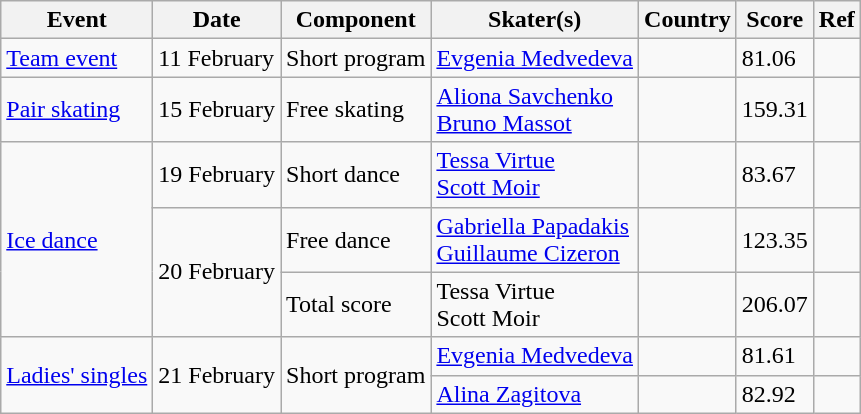<table class="wikitable">
<tr>
<th>Event</th>
<th>Date</th>
<th>Component</th>
<th>Skater(s)</th>
<th>Country</th>
<th>Score</th>
<th>Ref</th>
</tr>
<tr>
<td><a href='#'>Team event</a></td>
<td>11 February</td>
<td>Short program</td>
<td><a href='#'>Evgenia Medvedeva</a></td>
<td></td>
<td>81.06</td>
<td align=center></td>
</tr>
<tr>
<td><a href='#'>Pair skating</a></td>
<td>15 February</td>
<td>Free skating</td>
<td><a href='#'>Aliona Savchenko</a><br><a href='#'>Bruno Massot</a></td>
<td></td>
<td>159.31</td>
<td align=center></td>
</tr>
<tr>
<td rowspan=3><a href='#'>Ice dance</a></td>
<td>19 February</td>
<td>Short dance</td>
<td><a href='#'>Tessa Virtue</a><br><a href='#'>Scott Moir</a></td>
<td></td>
<td>83.67</td>
<td align=center></td>
</tr>
<tr>
<td rowspan=2>20 February</td>
<td>Free dance</td>
<td><a href='#'>Gabriella Papadakis</a><br><a href='#'>Guillaume Cizeron</a></td>
<td></td>
<td>123.35</td>
<td align=center></td>
</tr>
<tr>
<td>Total score</td>
<td>Tessa Virtue<br>Scott Moir</td>
<td></td>
<td>206.07</td>
<td align=center></td>
</tr>
<tr>
<td rowspan="2"><a href='#'>Ladies' singles</a></td>
<td rowspan="2">21 February</td>
<td rowspan="2">Short program</td>
<td><a href='#'>Evgenia Medvedeva</a></td>
<td></td>
<td>81.61</td>
<td align=center></td>
</tr>
<tr>
<td><a href='#'>Alina Zagitova</a></td>
<td></td>
<td>82.92</td>
<td align=center></td>
</tr>
</table>
